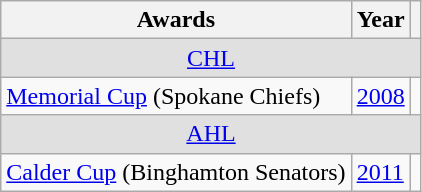<table class="wikitable">
<tr>
<th>Awards</th>
<th>Year</th>
<th></th>
</tr>
<tr ALIGN="center" bgcolor="#e0e0e0">
<td colspan="3"><a href='#'>CHL</a></td>
</tr>
<tr>
<td><a href='#'>Memorial Cup</a> (Spokane Chiefs)</td>
<td><a href='#'>2008</a></td>
<td></td>
</tr>
<tr ALIGN="center" bgcolor="#e0e0e0">
<td colspan="3"><a href='#'>AHL</a></td>
</tr>
<tr>
<td><a href='#'>Calder Cup</a> (Binghamton Senators)</td>
<td><a href='#'>2011</a></td>
<td></td>
</tr>
</table>
